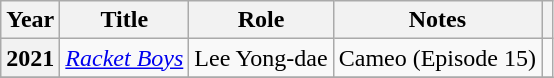<table class="wikitable sortable plainrowheaders">
<tr>
<th scope="col">Year</th>
<th scope="col">Title</th>
<th scope="col">Role</th>
<th scope="col">Notes</th>
<th scope="col" class="unsortable"></th>
</tr>
<tr>
<th scope="row">2021</th>
<td><em><a href='#'>Racket Boys</a></em></td>
<td>Lee Yong-dae</td>
<td>Cameo (Episode 15)</td>
<td></td>
</tr>
<tr>
</tr>
</table>
